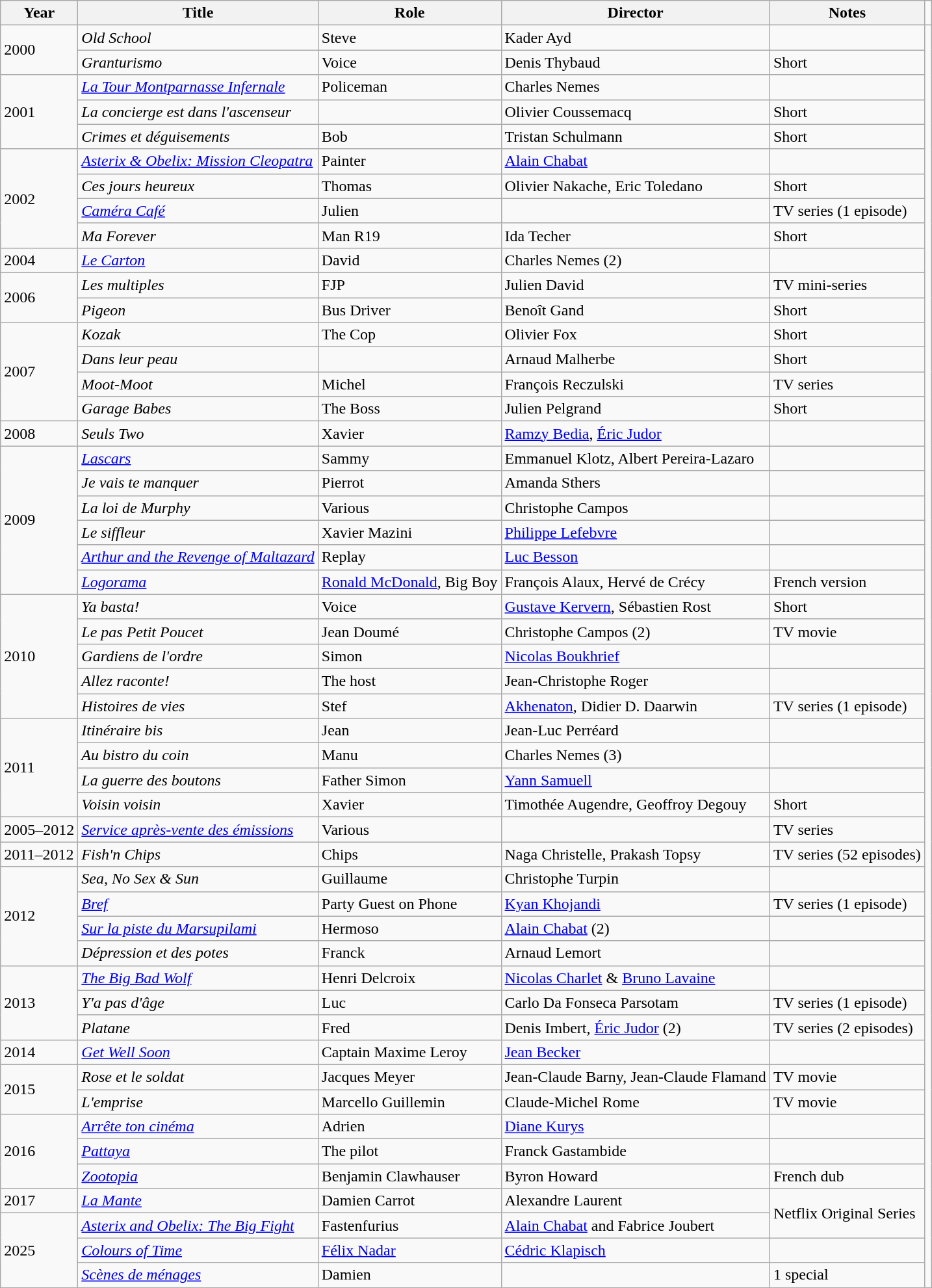<table class="wikitable sortable">
<tr>
<th>Year</th>
<th>Title</th>
<th>Role</th>
<th>Director</th>
<th class="unsortable">Notes</th>
<td></td>
</tr>
<tr>
<td rowspan=2>2000</td>
<td><em>Old School</em></td>
<td>Steve</td>
<td>Kader Ayd</td>
<td></td>
</tr>
<tr>
<td><em>Granturismo</em></td>
<td>Voice</td>
<td>Denis Thybaud</td>
<td>Short</td>
</tr>
<tr>
<td rowspan=3>2001</td>
<td><em><a href='#'>La Tour Montparnasse Infernale</a></em></td>
<td>Policeman</td>
<td>Charles Nemes</td>
<td></td>
</tr>
<tr>
<td><em>La concierge est dans l'ascenseur</em></td>
<td></td>
<td>Olivier Coussemacq</td>
<td>Short</td>
</tr>
<tr>
<td><em>Crimes et déguisements</em></td>
<td>Bob</td>
<td>Tristan Schulmann</td>
<td>Short</td>
</tr>
<tr>
<td rowspan=4>2002</td>
<td><em><a href='#'>Asterix & Obelix: Mission Cleopatra</a></em></td>
<td>Painter</td>
<td><a href='#'>Alain Chabat</a></td>
<td></td>
</tr>
<tr>
<td><em>Ces jours heureux</em></td>
<td>Thomas</td>
<td>Olivier Nakache, Eric Toledano</td>
<td>Short</td>
</tr>
<tr>
<td><em><a href='#'>Caméra Café</a></em></td>
<td>Julien</td>
<td></td>
<td>TV series (1 episode)</td>
</tr>
<tr>
<td><em>Ma Forever</em></td>
<td>Man R19</td>
<td>Ida Techer</td>
<td>Short</td>
</tr>
<tr>
<td rowspan=1>2004</td>
<td><em><a href='#'>Le Carton</a></em></td>
<td>David</td>
<td>Charles Nemes (2)</td>
<td></td>
</tr>
<tr>
<td rowspan=2>2006</td>
<td><em>Les multiples</em></td>
<td>FJP</td>
<td>Julien David</td>
<td>TV mini-series</td>
</tr>
<tr>
<td><em>Pigeon</em></td>
<td>Bus Driver</td>
<td>Benoît Gand</td>
<td>Short</td>
</tr>
<tr>
<td rowspan=4>2007</td>
<td><em>Kozak</em></td>
<td>The Cop</td>
<td>Olivier Fox</td>
<td>Short</td>
</tr>
<tr>
<td><em>Dans leur peau</em></td>
<td></td>
<td>Arnaud Malherbe</td>
<td>Short</td>
</tr>
<tr>
<td><em>Moot-Moot</em></td>
<td>Michel</td>
<td>François Reczulski</td>
<td>TV series</td>
</tr>
<tr>
<td><em>Garage Babes</em></td>
<td>The Boss</td>
<td>Julien Pelgrand</td>
<td>Short</td>
</tr>
<tr>
<td>2008</td>
<td><em>Seuls Two</em></td>
<td>Xavier</td>
<td><a href='#'>Ramzy Bedia</a>, <a href='#'>Éric Judor</a></td>
<td></td>
</tr>
<tr>
<td rowspan="6">2009</td>
<td><em><a href='#'>Lascars</a></em></td>
<td>Sammy</td>
<td>Emmanuel Klotz, Albert Pereira-Lazaro</td>
<td></td>
</tr>
<tr>
<td><em>Je vais te manquer</em></td>
<td>Pierrot</td>
<td>Amanda Sthers</td>
<td></td>
</tr>
<tr>
<td><em>La loi de Murphy</em></td>
<td>Various</td>
<td>Christophe Campos</td>
<td></td>
</tr>
<tr>
<td><em>Le siffleur</em></td>
<td>Xavier Mazini</td>
<td><a href='#'>Philippe Lefebvre</a></td>
<td></td>
</tr>
<tr>
<td><em><a href='#'>Arthur and the Revenge of Maltazard</a></em></td>
<td>Replay</td>
<td><a href='#'>Luc Besson</a></td>
<td></td>
</tr>
<tr>
<td><em><a href='#'>Logorama</a></em></td>
<td><a href='#'>Ronald McDonald</a>, Big Boy</td>
<td>François Alaux, Hervé de Crécy</td>
<td>French version</td>
</tr>
<tr>
<td rowspan=5>2010</td>
<td><em>Ya basta!</em></td>
<td>Voice</td>
<td><a href='#'>Gustave Kervern</a>, Sébastien Rost</td>
<td>Short</td>
</tr>
<tr>
<td><em>Le pas Petit Poucet</em></td>
<td>Jean Doumé</td>
<td>Christophe Campos (2)</td>
<td>TV movie</td>
</tr>
<tr>
<td><em>Gardiens de l'ordre</em></td>
<td>Simon</td>
<td><a href='#'>Nicolas Boukhrief</a></td>
<td></td>
</tr>
<tr>
<td><em>Allez raconte!</em></td>
<td>The host</td>
<td>Jean-Christophe Roger</td>
<td></td>
</tr>
<tr>
<td><em>Histoires de vies</em></td>
<td>Stef</td>
<td><a href='#'>Akhenaton</a>, Didier D. Daarwin</td>
<td>TV series (1 episode)</td>
</tr>
<tr>
<td rowspan=4>2011</td>
<td><em>Itinéraire bis</em></td>
<td>Jean</td>
<td>Jean-Luc Perréard</td>
<td></td>
</tr>
<tr>
<td><em>Au bistro du coin</em></td>
<td>Manu</td>
<td>Charles Nemes (3)</td>
<td></td>
</tr>
<tr>
<td><em>La guerre des boutons</em></td>
<td>Father Simon</td>
<td><a href='#'>Yann Samuell</a></td>
<td></td>
</tr>
<tr>
<td><em>Voisin voisin</em></td>
<td>Xavier</td>
<td>Timothée Augendre, Geoffroy Degouy</td>
<td>Short</td>
</tr>
<tr>
<td rowspan=1>2005–2012</td>
<td><em><a href='#'>Service après-vente des émissions</a></em></td>
<td>Various</td>
<td></td>
<td>TV series</td>
</tr>
<tr>
<td rowspan=1>2011–2012</td>
<td><em>Fish'n Chips</em></td>
<td>Chips</td>
<td>Naga Christelle, Prakash Topsy</td>
<td>TV series (52 episodes)</td>
</tr>
<tr>
<td rowspan=4>2012</td>
<td><em>Sea, No Sex & Sun</em></td>
<td>Guillaume</td>
<td>Christophe Turpin</td>
<td></td>
</tr>
<tr>
<td><em><a href='#'>Bref</a></em></td>
<td>Party Guest on Phone</td>
<td><a href='#'>Kyan Khojandi</a></td>
<td>TV series (1 episode)</td>
</tr>
<tr>
<td><em><a href='#'>Sur la piste du Marsupilami</a></em></td>
<td>Hermoso</td>
<td><a href='#'>Alain Chabat</a> (2)</td>
<td></td>
</tr>
<tr>
<td><em>Dépression et des potes</em></td>
<td>Franck</td>
<td>Arnaud Lemort</td>
<td></td>
</tr>
<tr>
<td rowspan=3>2013</td>
<td><em><a href='#'>The Big Bad Wolf</a></em></td>
<td>Henri Delcroix</td>
<td><a href='#'>Nicolas Charlet</a> & <a href='#'>Bruno Lavaine</a></td>
<td></td>
</tr>
<tr>
<td><em>Y'a pas d'âge</em></td>
<td>Luc</td>
<td>Carlo Da Fonseca Parsotam</td>
<td>TV series (1 episode)</td>
</tr>
<tr>
<td><em>Platane</em></td>
<td>Fred</td>
<td>Denis Imbert, <a href='#'>Éric Judor</a> (2)</td>
<td>TV series (2 episodes)</td>
</tr>
<tr>
<td rowspan=1>2014</td>
<td><em><a href='#'>Get Well Soon</a></em></td>
<td>Captain Maxime Leroy</td>
<td><a href='#'>Jean Becker</a></td>
<td></td>
</tr>
<tr>
<td rowspan=2>2015</td>
<td><em>Rose et le soldat</em></td>
<td>Jacques Meyer</td>
<td>Jean-Claude Barny, Jean-Claude Flamand</td>
<td>TV movie</td>
</tr>
<tr>
<td><em>L'emprise</em></td>
<td>Marcello Guillemin</td>
<td>Claude-Michel Rome</td>
<td>TV movie</td>
</tr>
<tr>
<td rowspan="3">2016</td>
<td><em><a href='#'>Arrête ton cinéma</a></em></td>
<td>Adrien</td>
<td><a href='#'>Diane Kurys</a></td>
<td></td>
</tr>
<tr>
<td><em><a href='#'>Pattaya</a></em></td>
<td>The pilot</td>
<td>Franck Gastambide</td>
<td></td>
</tr>
<tr>
<td><em><a href='#'>Zootopia</a></em></td>
<td>Benjamin Clawhauser</td>
<td>Byron Howard</td>
<td>French dub</td>
</tr>
<tr>
<td>2017</td>
<td><em><a href='#'>La Mante</a></em></td>
<td>Damien Carrot</td>
<td>Alexandre Laurent</td>
<td rowspan="2">Netflix Original Series</td>
</tr>
<tr>
<td rowspan="3">2025</td>
<td><em><a href='#'>Asterix and Obelix: The Big Fight</a></em></td>
<td>Fastenfurius</td>
<td><a href='#'>Alain Chabat</a> and Fabrice Joubert</td>
</tr>
<tr>
<td><em><a href='#'>Colours of Time</a></em></td>
<td><a href='#'>Félix Nadar</a></td>
<td><a href='#'>Cédric Klapisch</a></td>
<td></td>
</tr>
<tr>
<td><a href='#'><em>Scènes de ménages</em></a></td>
<td>Damien</td>
<td></td>
<td>1 special</td>
</tr>
</table>
